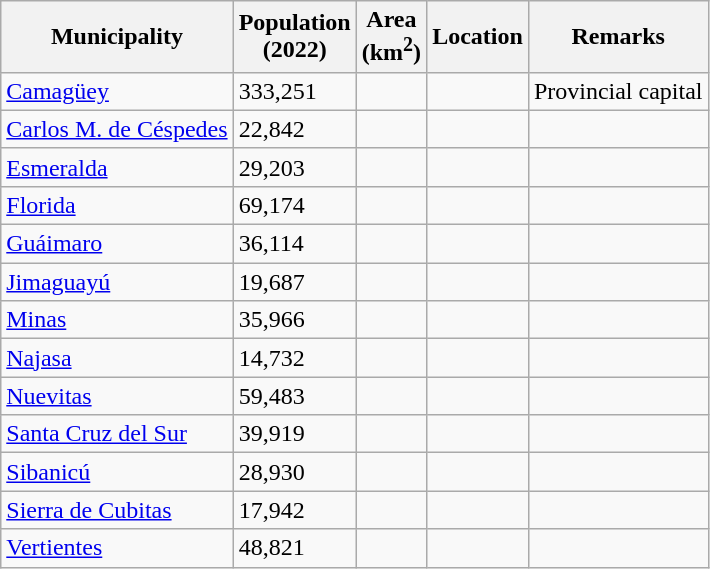<table class="wikitable sortable">
<tr>
<th>Municipality</th>
<th>Population<br>(2022)</th>
<th>Area<br>(km<sup>2</sup>)</th>
<th>Location</th>
<th>Remarks</th>
</tr>
<tr>
<td><a href='#'>Camagüey</a></td>
<td>333,251</td>
<td></td>
<td><small></small></td>
<td>Provincial capital</td>
</tr>
<tr>
<td><a href='#'>Carlos M. de Céspedes</a></td>
<td>22,842</td>
<td></td>
<td><small></small></td>
<td></td>
</tr>
<tr>
<td><a href='#'>Esmeralda</a></td>
<td>29,203</td>
<td></td>
<td><small></small></td>
<td></td>
</tr>
<tr>
<td><a href='#'>Florida</a></td>
<td>69,174</td>
<td></td>
<td><small></small></td>
<td></td>
</tr>
<tr>
<td><a href='#'>Guáimaro</a></td>
<td>36,114</td>
<td></td>
<td><small></small></td>
<td></td>
</tr>
<tr>
<td><a href='#'>Jimaguayú</a></td>
<td>19,687</td>
<td></td>
<td><small></small></td>
<td></td>
</tr>
<tr>
<td><a href='#'>Minas</a></td>
<td>35,966</td>
<td></td>
<td><small></small></td>
<td></td>
</tr>
<tr>
<td><a href='#'>Najasa</a></td>
<td>14,732</td>
<td></td>
<td><small></small></td>
<td></td>
</tr>
<tr>
<td><a href='#'>Nuevitas</a></td>
<td>59,483</td>
<td></td>
<td><small></small></td>
<td></td>
</tr>
<tr>
<td><a href='#'>Santa Cruz del Sur</a></td>
<td>39,919</td>
<td></td>
<td><small></small></td>
<td></td>
</tr>
<tr>
<td><a href='#'>Sibanicú</a></td>
<td>28,930</td>
<td></td>
<td><small></small></td>
<td></td>
</tr>
<tr>
<td><a href='#'>Sierra de Cubitas</a></td>
<td>17,942</td>
<td></td>
<td><small></small></td>
<td></td>
</tr>
<tr>
<td><a href='#'>Vertientes</a></td>
<td>48,821</td>
<td></td>
<td><small></small></td>
<td></td>
</tr>
</table>
